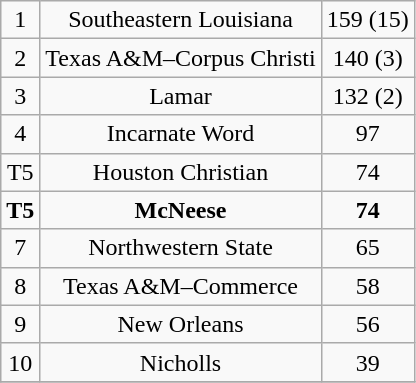<table class="wikitable">
<tr align="center">
<td>1</td>
<td>Southeastern Louisiana</td>
<td>159 (15)</td>
</tr>
<tr align="center">
<td>2</td>
<td>Texas A&M–Corpus Christi</td>
<td>140 (3)</td>
</tr>
<tr align="center">
<td>3</td>
<td>Lamar</td>
<td>132 (2)</td>
</tr>
<tr align="center">
<td>4</td>
<td>Incarnate Word</td>
<td>97</td>
</tr>
<tr align="center">
<td>T5</td>
<td>Houston Christian</td>
<td>74</td>
</tr>
<tr align="center">
<td><strong>T5</strong></td>
<td><strong>McNeese</strong></td>
<td><strong>74</strong></td>
</tr>
<tr align="center">
<td>7</td>
<td>Northwestern State</td>
<td>65</td>
</tr>
<tr align="center">
<td>8</td>
<td>Texas A&M–Commerce</td>
<td>58</td>
</tr>
<tr align="center">
<td>9</td>
<td>New Orleans</td>
<td>56</td>
</tr>
<tr align="center">
<td>10</td>
<td>Nicholls</td>
<td>39</td>
</tr>
<tr align="center">
</tr>
</table>
